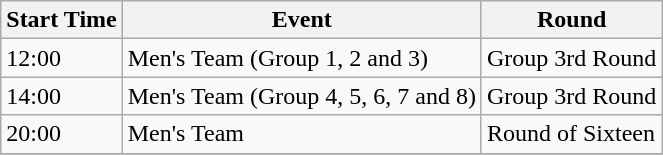<table class="wikitable">
<tr>
<th>Start Time</th>
<th>Event</th>
<th>Round</th>
</tr>
<tr>
<td>12:00</td>
<td>Men's Team (Group 1, 2 and 3)</td>
<td>Group 3rd Round</td>
</tr>
<tr>
<td>14:00</td>
<td>Men's Team (Group 4, 5, 6, 7 and 8)</td>
<td>Group 3rd Round</td>
</tr>
<tr>
<td>20:00</td>
<td>Men's Team</td>
<td>Round of Sixteen</td>
</tr>
<tr>
</tr>
</table>
